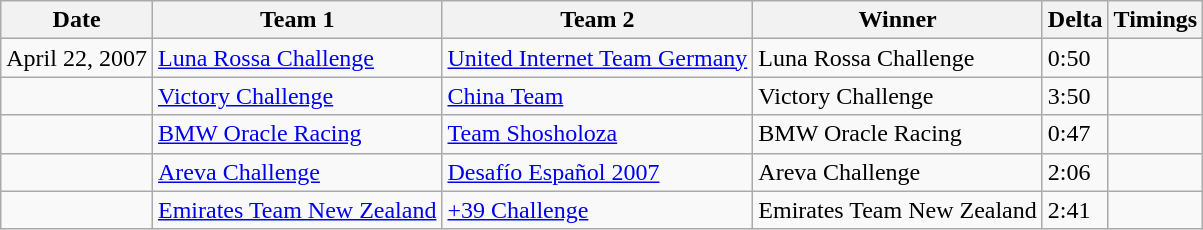<table class="wikitable">
<tr>
<th>Date</th>
<th>Team 1 </th>
<th>Team 2 </th>
<th>Winner</th>
<th>Delta</th>
<th>Timings</th>
</tr>
<tr>
<td>April 22, 2007</td>
<td><a href='#'>Luna Rossa Challenge</a></td>
<td><a href='#'>United Internet Team Germany</a></td>
<td>Luna Rossa Challenge</td>
<td>0:50</td>
<td></td>
</tr>
<tr>
<td></td>
<td><a href='#'>Victory Challenge</a></td>
<td><a href='#'>China Team</a></td>
<td>Victory Challenge</td>
<td>3:50</td>
<td></td>
</tr>
<tr>
<td></td>
<td><a href='#'>BMW Oracle Racing</a></td>
<td><a href='#'>Team Shosholoza</a></td>
<td>BMW Oracle Racing</td>
<td>0:47</td>
<td></td>
</tr>
<tr>
<td></td>
<td><a href='#'>Areva Challenge</a></td>
<td><a href='#'>Desafío Español 2007</a></td>
<td>Areva Challenge</td>
<td>2:06</td>
<td></td>
</tr>
<tr>
<td></td>
<td><a href='#'>Emirates Team New Zealand</a></td>
<td><a href='#'>+39 Challenge</a></td>
<td>Emirates Team New Zealand</td>
<td>2:41</td>
<td></td>
</tr>
</table>
